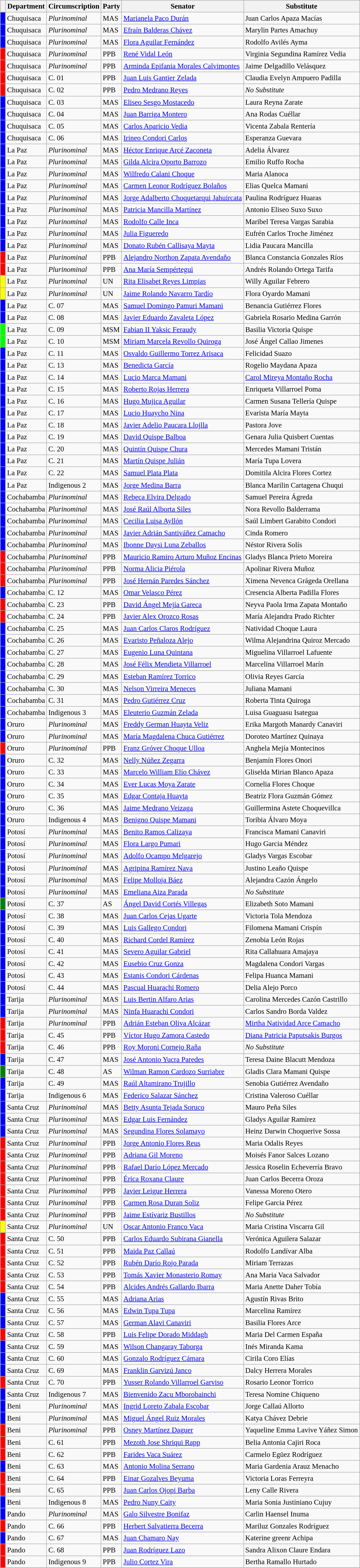<table class="sortable wikitable" style="font-size: 95%">
<tr>
<th class="unsortable"></th>
<th>Department</th>
<th>Circumscription</th>
<th>Party</th>
<th>Senator</th>
<th>Substitute</th>
</tr>
<tr>
<td bgcolor="blue"> </td>
<td>Chuquisaca</td>
<td><em>Plurinominal</em></td>
<td>MAS</td>
<td><a href='#'>Marianela Paco Durán</a></td>
<td>Juan Carlos Apaza Macías</td>
</tr>
<tr>
<td bgcolor="blue"> </td>
<td>Chuquisaca</td>
<td><em>Plurinominal</em></td>
<td>MAS</td>
<td><a href='#'>Efraín Balderas Chávez</a></td>
<td>Marylin Partes Amachuy</td>
</tr>
<tr>
<td bgcolor="blue"> </td>
<td>Chuquisaca</td>
<td><em>Plurinominal</em></td>
<td>MAS</td>
<td><a href='#'>Flora Aguilar Fernández</a></td>
<td>Rodolfo Avilés Ayma</td>
</tr>
<tr>
<td bgcolor="red"> </td>
<td>Chuquisaca</td>
<td><em>Plurinominal</em></td>
<td>PPB</td>
<td><a href='#'>René Vidal León</a></td>
<td>Virginia Segundina Ramírez Vedia</td>
</tr>
<tr>
<td bgcolor="red"> </td>
<td>Chuquisaca</td>
<td><em>Plurinominal</em></td>
<td>PPB</td>
<td><a href='#'>Arminda Epifania Morales Calvimontes</a></td>
<td>Jaime Delgadillo Velásquez</td>
</tr>
<tr>
<td bgcolor="red"> </td>
<td>Chuquisaca</td>
<td>C. 01</td>
<td>PPB</td>
<td><a href='#'>Juan Luis Gantier Zelada</a></td>
<td>Claudia Evelyn Ampuero Padilla</td>
</tr>
<tr>
<td bgcolor="red"> </td>
<td>Chuquisaca</td>
<td>C. 02</td>
<td>PPB</td>
<td><a href='#'>Pedro Medrano Reyes</a></td>
<td><em>No Substitute</em></td>
</tr>
<tr>
<td bgcolor="blue"> </td>
<td>Chuquisaca</td>
<td>C. 03</td>
<td>MAS</td>
<td><a href='#'>Eliseo Sesgo Mostacedo</a></td>
<td>Laura Reyna Zarate</td>
</tr>
<tr>
<td bgcolor="blue"> </td>
<td>Chuquisaca</td>
<td>C. 04</td>
<td>MAS</td>
<td><a href='#'>Juan Barriga Montero</a></td>
<td>Ana Rodas Cuéllar</td>
</tr>
<tr>
<td bgcolor="blue"> </td>
<td>Chuquisaca</td>
<td>C. 05</td>
<td>MAS</td>
<td><a href='#'>Carlos Aparicio Vedia</a></td>
<td>Vicenta Zabala Rentería</td>
</tr>
<tr>
<td bgcolor="blue"> </td>
<td>Chuquisaca</td>
<td>C. 06</td>
<td>MAS</td>
<td><a href='#'>Irineo Condori Carlos</a></td>
<td>Esperanza Guevara</td>
</tr>
<tr>
<td bgcolor="blue"> </td>
<td>La Paz</td>
<td><em>Plurinominal</em></td>
<td>MAS</td>
<td><a href='#'>Héctor Enrique Arcé Zaconeta</a></td>
<td>Adelia Álvarez</td>
</tr>
<tr>
<td bgcolor="blue"> </td>
<td>La Paz</td>
<td><em>Plurinominal</em></td>
<td>MAS</td>
<td><a href='#'>Gilda Alcira Oporto Barrozo</a></td>
<td>Emilio Ruffo Rocha</td>
</tr>
<tr>
<td bgcolor="blue"> </td>
<td>La Paz</td>
<td><em>Plurinominal</em></td>
<td>MAS</td>
<td><a href='#'>Wilfredo Calani Choque</a></td>
<td>Maria Alanoca</td>
</tr>
<tr>
<td bgcolor="blue"> </td>
<td>La Paz</td>
<td><em>Plurinominal</em></td>
<td>MAS</td>
<td><a href='#'>Carmen Leonor Rodríguez Bolaños</a></td>
<td>Elias Quelca Mamani</td>
</tr>
<tr>
<td bgcolor="blue"> </td>
<td>La Paz</td>
<td><em>Plurinominal</em></td>
<td>MAS</td>
<td><a href='#'>Jorge Adalberto Choquetarqui Jahuircata</a></td>
<td>Paulina Rodríguez Huaras</td>
</tr>
<tr>
<td bgcolor="blue"> </td>
<td>La Paz</td>
<td><em>Plurinominal</em></td>
<td>MAS</td>
<td><a href='#'>Patricia Mancilla Martínez</a></td>
<td>Antonio Eliseo Suxo Suxo</td>
</tr>
<tr>
<td bgcolor="blue"> </td>
<td>La Paz</td>
<td><em>Plurinominal</em></td>
<td>MAS</td>
<td><a href='#'>Rodolfo Calle Inca</a></td>
<td>Maribel Teresa Vargas Sarabia</td>
</tr>
<tr>
<td bgcolor="blue"> </td>
<td>La Paz</td>
<td><em>Plurinominal</em></td>
<td>MAS</td>
<td><a href='#'>Julia Figueredo</a></td>
<td>Eufrén Carlos Troche Jiménez</td>
</tr>
<tr>
<td bgcolor="blue"> </td>
<td>La Paz</td>
<td><em>Plurinominal</em></td>
<td>MAS</td>
<td><a href='#'>Donato Rubén Callisaya Mayta</a></td>
<td>Lidia Paucara Mancilla</td>
</tr>
<tr>
<td bgcolor="red"> </td>
<td>La Paz</td>
<td><em>Plurinominal</em></td>
<td>PPB</td>
<td><a href='#'>Alejandro Northon Zapata Avendaño</a></td>
<td>Blanca Constancia Gonzales Ríos</td>
</tr>
<tr>
<td bgcolor="red"> </td>
<td>La Paz</td>
<td><em>Plurinominal</em></td>
<td>PPB</td>
<td><a href='#'>Ana María Sempértegui</a></td>
<td>Andrés Rolando Ortega Tarifa</td>
</tr>
<tr>
<td bgcolor="yellow"> </td>
<td>La Paz</td>
<td><em>Plurinominal</em></td>
<td>UN</td>
<td><a href='#'>Rita Elisabet Reyes Limpias</a></td>
<td>Willy Aguilar Febrero</td>
</tr>
<tr>
<td bgcolor="yellow"> </td>
<td>La Paz</td>
<td><em>Plurinominal</em></td>
<td>UN</td>
<td><a href='#'>Jaime Rolando Navarro Tardío</a></td>
<td>Flora Oyardo Mamani</td>
</tr>
<tr>
<td bgcolor="blue"> </td>
<td>La Paz</td>
<td>C. 07</td>
<td>MAS</td>
<td><a href='#'>Samuel Domingo Pamuri Mamani</a></td>
<td>Benancia Gutiérrez Flores</td>
</tr>
<tr>
<td bgcolor="blue"> </td>
<td>La Paz</td>
<td>C. 08</td>
<td>MAS</td>
<td><a href='#'>Javier Eduardo Zavaleta López</a></td>
<td>Gabriela Rosario Medina Garrón</td>
</tr>
<tr>
<td bgcolor="lime"> </td>
<td>La Paz</td>
<td>C. 09</td>
<td>MSM</td>
<td><a href='#'>Fabian II Yaksic Feraudy</a></td>
<td>Basilia Victoria Quispe</td>
</tr>
<tr>
<td bgcolor="lime"> </td>
<td>La Paz</td>
<td>C. 10</td>
<td>MSM</td>
<td><a href='#'>Miriam Marcela Revollo Quiroga</a></td>
<td>José Ángel Callao Jimenes</td>
</tr>
<tr>
<td bgcolor="blue"> </td>
<td>La Paz</td>
<td>C. 11</td>
<td>MAS</td>
<td><a href='#'>Osvaldo Guillermo Torrez Arisaca</a></td>
<td>Felicidad Suazo</td>
</tr>
<tr>
<td bgcolor="blue"> </td>
<td>La Paz</td>
<td>C. 13</td>
<td>MAS</td>
<td><a href='#'>Benedicta García</a></td>
<td>Rogelio Maydana Apaza</td>
</tr>
<tr>
<td bgcolor="blue"> </td>
<td>La Paz</td>
<td>C. 14</td>
<td>MAS</td>
<td><a href='#'>Lucio Marca Mamani</a></td>
<td><a href='#'>Carol Mireya Montaño Rocha</a></td>
</tr>
<tr>
<td bgcolor="blue"> </td>
<td>La Paz</td>
<td>C. 15</td>
<td>MAS</td>
<td><a href='#'>Roberto Rojas Herrera</a></td>
<td>Enriqueta Villarroel Poma</td>
</tr>
<tr>
<td bgcolor="blue"> </td>
<td>La Paz</td>
<td>C. 16</td>
<td>MAS</td>
<td><a href='#'>Hugo Mujica Aguilar</a></td>
<td>Carmen Susana Tellería Quispe</td>
</tr>
<tr>
<td bgcolor="blue"> </td>
<td>La Paz</td>
<td>C. 17</td>
<td>MAS</td>
<td><a href='#'>Lucio Huaycho Nina</a></td>
<td>Evarista María Mayta</td>
</tr>
<tr>
<td bgcolor="blue"> </td>
<td>La Paz</td>
<td>C. 18</td>
<td>MAS</td>
<td><a href='#'>Javier Adelio Paucara Llojlla</a></td>
<td>Pastora Jove</td>
</tr>
<tr>
<td bgcolor="blue"> </td>
<td>La Paz</td>
<td>C. 19</td>
<td>MAS</td>
<td><a href='#'>David Quispe Balboa</a></td>
<td>Genara Julia Quisbert Cuentas</td>
</tr>
<tr>
<td bgcolor="blue"> </td>
<td>La Paz</td>
<td>C. 20</td>
<td>MAS</td>
<td><a href='#'>Quintín Quispe Chura</a></td>
<td>Mercedes Mamani Tristán</td>
</tr>
<tr>
<td bgcolor="blue"> </td>
<td>La Paz</td>
<td>C. 21</td>
<td>MAS</td>
<td><a href='#'>Martín Quispe Julián</a></td>
<td>María Tupa Lovera</td>
</tr>
<tr>
<td bgcolor="blue"> </td>
<td>La Paz</td>
<td>C. 22</td>
<td>MAS</td>
<td><a href='#'>Samuel Plata Plata</a></td>
<td>Domitila Alcira Flores Cortez</td>
</tr>
<tr>
<td bgcolor="blue"> </td>
<td>La Paz</td>
<td>Indigenous 2</td>
<td>MAS</td>
<td><a href='#'>Jorge Medina Barra</a></td>
<td>Blanca Marilin Cartagena Chuqui</td>
</tr>
<tr>
<td bgcolor="blue"> </td>
<td>Cochabamba</td>
<td><em>Plurinominal</em></td>
<td>MAS</td>
<td><a href='#'>Rebeca Elvira Delgado</a></td>
<td>Samuel Pereira Ágreda</td>
</tr>
<tr>
<td bgcolor="blue"> </td>
<td>Cochabamba</td>
<td><em>Plurinominal</em></td>
<td>MAS</td>
<td><a href='#'>José Raúl Alborta Siles</a></td>
<td>Nora Revollo Balderrama</td>
</tr>
<tr>
<td bgcolor="blue"> </td>
<td>Cochabamba</td>
<td><em>Plurinominal</em></td>
<td>MAS</td>
<td><a href='#'>Cecilia Luisa Ayllón</a></td>
<td>Saúl Limbert Garabito Condori</td>
</tr>
<tr>
<td bgcolor="blue"> </td>
<td>Cochabamba</td>
<td><em>Plurinominal</em></td>
<td>MAS</td>
<td><a href='#'>Javier Adrián Santiváñez Camacho</a></td>
<td>Cinda Romero</td>
</tr>
<tr>
<td bgcolor="blue"> </td>
<td>Cochabamba</td>
<td><em>Plurinominal</em></td>
<td>MAS</td>
<td><a href='#'>Ibonne Daysi Luna Zeballos</a></td>
<td>Néstor Rivera Solís</td>
</tr>
<tr>
<td bgcolor="red"> </td>
<td>Cochabamba</td>
<td><em>Plurinominal</em></td>
<td>PPB</td>
<td><a href='#'>Mauricio Ramiro Arturo Muñoz Encinas</a></td>
<td>Gladys Blanca Prieto Moreira</td>
</tr>
<tr>
<td bgcolor="red"> </td>
<td>Cochabamba</td>
<td><em>Plurinominal</em></td>
<td>PPB</td>
<td><a href='#'>Norma Alicia Piérola</a></td>
<td>Apolinar Rivera Muñoz</td>
</tr>
<tr>
<td bgcolor="red"> </td>
<td>Cochabamba</td>
<td><em>Plurinominal</em></td>
<td>PPB</td>
<td><a href='#'>José Hernán Paredes Sánchez</a></td>
<td>Ximena Nevenca Grágeda Orellana</td>
</tr>
<tr>
<td bgcolor="blue"> </td>
<td>Cochabamba</td>
<td>C. 12</td>
<td>MAS</td>
<td><a href='#'>Omar Velasco Pérez</a></td>
<td>Cresencia Alberta Padilla Flores</td>
</tr>
<tr>
<td bgcolor="red"> </td>
<td>Cochabamba</td>
<td>C. 23</td>
<td>PPB</td>
<td><a href='#'>David Ángel Mejía Gareca</a></td>
<td>Neyva Paola Irma Zapata Montaño</td>
</tr>
<tr>
<td bgcolor="red"> </td>
<td>Cochabamba</td>
<td>C. 24</td>
<td>PPB</td>
<td><a href='#'>Javier Alex Orozco Rosas</a></td>
<td>María Alejandra Prado Richter</td>
</tr>
<tr>
<td bgcolor="blue"> </td>
<td>Cochabamba</td>
<td>C. 25</td>
<td>MAS</td>
<td><a href='#'>Juan Carlos Claros Rodríguez</a></td>
<td>Natividad Choque Laura</td>
</tr>
<tr>
<td bgcolor="blue"> </td>
<td>Cochabamba</td>
<td>C. 26</td>
<td>MAS</td>
<td><a href='#'>Evaristo Peñaloza Alejo</a></td>
<td>Wilma Alejandrina Quiroz Mercado</td>
</tr>
<tr>
<td bgcolor="blue"> </td>
<td>Cochabamba</td>
<td>C. 27</td>
<td>MAS</td>
<td><a href='#'>Eugenio Luna Quintana</a></td>
<td>Miguelina Villarroel Lafuente</td>
</tr>
<tr>
<td bgcolor="blue"> </td>
<td>Cochabamba</td>
<td>C. 28</td>
<td>MAS</td>
<td><a href='#'>José Félix Mendieta Villarroel</a></td>
<td>Marcelina Villarroel Marín</td>
</tr>
<tr>
<td bgcolor="blue"> </td>
<td>Cochabamba</td>
<td>C. 29</td>
<td>MAS</td>
<td><a href='#'>Esteban Ramírez Torrico</a></td>
<td>Olivia Reyes García</td>
</tr>
<tr>
<td bgcolor="blue"> </td>
<td>Cochabamba</td>
<td>C. 30</td>
<td>MAS</td>
<td><a href='#'>Nelson Virreira Meneces</a></td>
<td>Juliana Mamani</td>
</tr>
<tr>
<td bgcolor="blue"> </td>
<td>Cochabamba</td>
<td>C. 31</td>
<td>MAS</td>
<td><a href='#'>Pedro Gutiérrez Cruz</a></td>
<td>Roberta Tinta Quiroga</td>
</tr>
<tr>
<td bgcolor="blue"> </td>
<td>Cochabamba</td>
<td>Indigenous 3</td>
<td>MAS</td>
<td><a href='#'>Eleuterio Guzmán Zelada</a></td>
<td>Luisa Guaguasu Isategua</td>
</tr>
<tr>
<td bgcolor="blue"> </td>
<td>Oruro</td>
<td><em>Plurinominal</em></td>
<td>MAS</td>
<td><a href='#'>Freddy German Huayta Veliz</a></td>
<td>Erika Margoth Manardy Canaviri</td>
</tr>
<tr>
<td bgcolor="blue"> </td>
<td>Oruro</td>
<td><em>Plurinominal</em></td>
<td>MAS</td>
<td><a href='#'>María Magdalena Chuca Gutiérrez</a></td>
<td>Doroteo Martínez Quinaya</td>
</tr>
<tr>
<td bgcolor="red"> </td>
<td>Oruro</td>
<td><em>Plurinominal</em></td>
<td>PPB</td>
<td><a href='#'>Franz Gróver Choque Ulloa</a></td>
<td>Anghela Mejía Montecinos</td>
</tr>
<tr>
<td bgcolor="blue"> </td>
<td>Oruro</td>
<td>C. 32</td>
<td>MAS</td>
<td><a href='#'>Nelly Núñez Zegarra</a></td>
<td>Benjamín Flores Onori</td>
</tr>
<tr>
<td bgcolor="blue"> </td>
<td>Oruro</td>
<td>C. 33</td>
<td>MAS</td>
<td><a href='#'>Marcelo William Elío Chávez</a></td>
<td>Gliselda Mirian Blanco Apaza</td>
</tr>
<tr>
<td bgcolor="blue"> </td>
<td>Oruro</td>
<td>C. 34</td>
<td>MAS</td>
<td><a href='#'>Ever Lucas Moya Zarate</a></td>
<td>Cornelia Flores Choque</td>
</tr>
<tr>
<td bgcolor="blue"> </td>
<td>Oruro</td>
<td>C. 35</td>
<td>MAS</td>
<td><a href='#'>Edgar Contaja Huayta</a></td>
<td>Beatriz Flora Guzmán Gómez</td>
</tr>
<tr>
<td bgcolor="blue"> </td>
<td>Oruro</td>
<td>C. 36</td>
<td>MAS</td>
<td><a href='#'>Jaime Medrano Veizaga</a></td>
<td>Guillermina Astete Choquevillca</td>
</tr>
<tr>
<td bgcolor="blue"> </td>
<td>Oruro</td>
<td>Indigenous 4</td>
<td>MAS</td>
<td><a href='#'>Benigno Quispe Mamani</a></td>
<td>Toribia Álvaro Moya</td>
</tr>
<tr>
<td bgcolor="blue"> </td>
<td>Potosí</td>
<td><em>Plurinominal</em></td>
<td>MAS</td>
<td><a href='#'>Benito Ramos Calizaya</a></td>
<td>Francisca Mamani Canaviri</td>
</tr>
<tr>
<td bgcolor="blue"> </td>
<td>Potosí</td>
<td><em>Plurinominal</em></td>
<td>MAS</td>
<td><a href='#'>Flora Largo Pumari</a></td>
<td>Hugo Garcia Méndez</td>
</tr>
<tr>
<td bgcolor="blue"> </td>
<td>Potosí</td>
<td><em>Plurinominal</em></td>
<td>MAS</td>
<td><a href='#'>Adolfo Ocampo Melgarejo</a></td>
<td>Gladys Vargas Escobar</td>
</tr>
<tr>
<td bgcolor="blue"> </td>
<td>Potosí</td>
<td><em>Plurinominal</em></td>
<td>MAS</td>
<td><a href='#'>Agripina Ramírez Nava</a></td>
<td>Justino Leaño Quispe</td>
</tr>
<tr>
<td bgcolor="blue"> </td>
<td>Potosí</td>
<td><em>Plurinominal</em></td>
<td>MAS</td>
<td><a href='#'>Felipe Molloja Báez</a></td>
<td>Alejandra Cazón Ángelo</td>
</tr>
<tr>
<td bgcolor="blue"> </td>
<td>Potosí</td>
<td><em>Plurinominal</em></td>
<td>MAS</td>
<td><a href='#'>Emeliana Aiza Parada</a></td>
<td><em>No Substitute</em></td>
</tr>
<tr>
<td bgcolor="green"> </td>
<td>Potosí</td>
<td>C. 37</td>
<td>AS</td>
<td><a href='#'>Ángel David Cortés Villegas</a></td>
<td>Elizabeth Soto Mamani</td>
</tr>
<tr>
<td bgcolor="blue"> </td>
<td>Potosí</td>
<td>C. 38</td>
<td>MAS</td>
<td><a href='#'>Juan Carlos Cejas Ugarte</a></td>
<td>Victoria Tola Mendoza</td>
</tr>
<tr>
<td bgcolor="blue"> </td>
<td>Potosí</td>
<td>C. 39</td>
<td>MAS</td>
<td><a href='#'>Luis Gallego Condori</a></td>
<td>Filomena Mamani Crispín</td>
</tr>
<tr>
<td bgcolor="blue"> </td>
<td>Potosí</td>
<td>C. 40</td>
<td>MAS</td>
<td><a href='#'>Richard Cordel Ramírez</a></td>
<td>Zenobia León Rojas</td>
</tr>
<tr>
<td bgcolor="blue"> </td>
<td>Potosí</td>
<td>C. 41</td>
<td>MAS</td>
<td><a href='#'>Severo Aguilar Gabriel</a></td>
<td>Rita Callahuara Amajaya</td>
</tr>
<tr>
<td bgcolor="blue"> </td>
<td>Potosí</td>
<td>C. 42</td>
<td>MAS</td>
<td><a href='#'>Eusebio Cruz Gonza</a></td>
<td>Magdalena Condori Vargas</td>
</tr>
<tr>
<td bgcolor="blue"> </td>
<td>Potosí</td>
<td>C. 43</td>
<td>MAS</td>
<td><a href='#'>Estanis Condori Cárdenas</a></td>
<td>Felipa Huanca Mamani</td>
</tr>
<tr>
<td bgcolor="blue"> </td>
<td>Potosí</td>
<td>C. 44</td>
<td>MAS</td>
<td><a href='#'>Pascual Huarachi Romero</a></td>
<td>Delia Alejo Porco</td>
</tr>
<tr>
<td bgcolor="blue"> </td>
<td>Tarija</td>
<td><em>Plurinominal</em></td>
<td>MAS</td>
<td><a href='#'>Luis Bertin Alfaro Arias</a></td>
<td>Carolina Mercedes Cazón Castrillo</td>
</tr>
<tr>
<td bgcolor="blue"> </td>
<td>Tarija</td>
<td><em>Plurinominal</em></td>
<td>MAS</td>
<td><a href='#'>Ninfa Huarachi Condori</a></td>
<td>Carlos Sandro Borda Valdez</td>
</tr>
<tr>
<td bgcolor="red"> </td>
<td>Tarija</td>
<td><em>Plurinominal</em></td>
<td>PPB</td>
<td><a href='#'>Adrián Esteban Oliva Alcázar</a></td>
<td><a href='#'>Mirtha Natividad Arce Camacho</a></td>
</tr>
<tr>
<td bgcolor="red"> </td>
<td>Tarija</td>
<td>C. 45</td>
<td>PPB</td>
<td><a href='#'>Víctor Hugo Zamora Castedo</a></td>
<td><a href='#'>Diana Patricia Paputsakis Burgos</a></td>
</tr>
<tr>
<td bgcolor="red"> </td>
<td>Tarija</td>
<td>C. 46</td>
<td>PPB</td>
<td><a href='#'>Roy Moroni Cornejo Raña</a></td>
<td><em>No Substitute</em></td>
</tr>
<tr>
<td bgcolor="blue"> </td>
<td>Tarija</td>
<td>C. 47</td>
<td>MAS</td>
<td><a href='#'>José Antonio Yucra Paredes</a></td>
<td>Teresa Daine Blacutt Mendoza</td>
</tr>
<tr>
<td bgcolor="green"> </td>
<td>Tarija</td>
<td>C. 48</td>
<td>AS</td>
<td><a href='#'>Wilman Ramon Cardozo Surriabre</a></td>
<td>Gladis Clara Mamani Quispe</td>
</tr>
<tr>
<td bgcolor="blue"> </td>
<td>Tarija</td>
<td>C. 49</td>
<td>MAS</td>
<td><a href='#'>Raúl Altamirano Trujillo</a></td>
<td>Senobia Gutiérrez Avendaño</td>
</tr>
<tr>
<td bgcolor="blue"> </td>
<td>Tarija</td>
<td>Indigenous 6</td>
<td>MAS</td>
<td><a href='#'>Federico Salazar Sánchez</a></td>
<td>Cristina Valeroso Cuéllar</td>
</tr>
<tr>
<td bgcolor="blue"> </td>
<td>Santa Cruz</td>
<td><em>Plurinominal</em></td>
<td>MAS</td>
<td><a href='#'>Betty Asunta Tejada Soruco</a></td>
<td>Mauro Peña Siles</td>
</tr>
<tr>
<td bgcolor="blue"> </td>
<td>Santa Cruz</td>
<td><em>Plurinominal</em></td>
<td>MAS</td>
<td><a href='#'>Edgar Luis Fernández</a></td>
<td>Gladys Aguilar Ramírez</td>
</tr>
<tr>
<td bgcolor="blue"> </td>
<td>Santa Cruz</td>
<td><em>Plurinominal</em></td>
<td>MAS</td>
<td><a href='#'>Segundina Flores Solamayo</a></td>
<td>Heinz Darwin Choquerive Sossa</td>
</tr>
<tr>
<td bgcolor="red"> </td>
<td>Santa Cruz</td>
<td><em>Plurinominal</em></td>
<td>PPB</td>
<td><a href='#'>Jorge Antonio Flores Reus</a></td>
<td>Maria Odalis Reyes</td>
</tr>
<tr>
<td bgcolor="red"> </td>
<td>Santa Cruz</td>
<td><em>Plurinominal</em></td>
<td>PPB</td>
<td><a href='#'>Adriana Gil Moreno</a></td>
<td>Moisés Fanor Salces Lozano</td>
</tr>
<tr>
<td bgcolor="red"> </td>
<td>Santa Cruz</td>
<td><em>Plurinominal</em></td>
<td>PPB</td>
<td><a href='#'>Rafael Darío López Mercado</a></td>
<td>Jessica Roselin Echeverría Bravo</td>
</tr>
<tr>
<td bgcolor="red"> </td>
<td>Santa Cruz</td>
<td><em>Plurinominal</em></td>
<td>PPB</td>
<td><a href='#'>Érica Roxana Claure</a></td>
<td>Juan Carlos Becerra Oroza</td>
</tr>
<tr>
<td bgcolor="red"> </td>
<td>Santa Cruz</td>
<td><em>Plurinominal</em></td>
<td>PPB</td>
<td><a href='#'>Javier Leigue Herrera</a></td>
<td>Vanessa Moreno Otero</td>
</tr>
<tr>
<td bgcolor="red"> </td>
<td>Santa Cruz</td>
<td><em>Plurinominal</em></td>
<td>PPB</td>
<td><a href='#'>Carmen Rosa Duran Soliz</a></td>
<td>Felipe Garcia Pérez</td>
</tr>
<tr>
<td bgcolor="red"> </td>
<td>Santa Cruz</td>
<td><em>Plurinominal</em></td>
<td>PPB</td>
<td><a href='#'>Jaime Estívariz Bustillos</a></td>
<td><em>No Substitute</em></td>
</tr>
<tr>
<td bgcolor="yellow"> </td>
<td>Santa Cruz</td>
<td><em>Plurinominal</em></td>
<td>UN</td>
<td><a href='#'>Oscar Antonio Franco Vaca</a></td>
<td>Maria Cristina Viscarra Gil</td>
</tr>
<tr>
<td bgcolor="red"> </td>
<td>Santa Cruz</td>
<td>C. 50</td>
<td>PPB</td>
<td><a href='#'>Carlos Eduardo Subirana Gianella</a></td>
<td>Verónica Aguilera Salazar</td>
</tr>
<tr>
<td bgcolor="red"> </td>
<td>Santa Cruz</td>
<td>C. 51</td>
<td>PPB</td>
<td><a href='#'>Maida Paz Callaú</a></td>
<td>Rodolfo Landívar Alba</td>
</tr>
<tr>
<td bgcolor="red"> </td>
<td>Santa Cruz</td>
<td>C. 52</td>
<td>PPB</td>
<td><a href='#'>Rubén Darío Rojo Parada</a></td>
<td>Miriam Terrazas</td>
</tr>
<tr>
<td bgcolor="red"> </td>
<td>Santa Cruz</td>
<td>C. 53</td>
<td>PPB</td>
<td><a href='#'>Tomás Xavier Monasterio Romay</a></td>
<td>Ana Maria Vaca Salvador</td>
</tr>
<tr>
<td bgcolor="red"> </td>
<td>Santa Cruz</td>
<td>C. 54</td>
<td>PPB</td>
<td><a href='#'>Alcides Andrés Gallardo Ibarra</a></td>
<td>Maria Anette Daher Tobía</td>
</tr>
<tr>
<td bgcolor="blue"> </td>
<td>Santa Cruz</td>
<td>C. 55</td>
<td>MAS</td>
<td><a href='#'>Adriana Arias</a></td>
<td>Agustín Rivas Brito</td>
</tr>
<tr>
<td bgcolor="blue"> </td>
<td>Santa Cruz</td>
<td>C. 56</td>
<td>MAS</td>
<td><a href='#'>Edwin Tupa Tupa</a></td>
<td>Marcelina Ramírez</td>
</tr>
<tr>
<td bgcolor="blue"> </td>
<td>Santa Cruz</td>
<td>C. 57</td>
<td>MAS</td>
<td><a href='#'>German Alavi Canaviri</a></td>
<td>Basilia Flores Arce</td>
</tr>
<tr>
<td bgcolor="red"> </td>
<td>Santa Cruz</td>
<td>C. 58</td>
<td>PPB</td>
<td><a href='#'>Luis Felipe Dorado Middagh</a></td>
<td>Maria Del Carmen España</td>
</tr>
<tr>
<td bgcolor="blue"> </td>
<td>Santa Cruz</td>
<td>C. 59</td>
<td>MAS</td>
<td><a href='#'>Wilson Changaray Taborga</a></td>
<td>Inés Miranda Kama</td>
</tr>
<tr>
<td bgcolor="blue"> </td>
<td>Santa Cruz</td>
<td>C. 60</td>
<td>MAS</td>
<td><a href='#'>Gonzalo Rodríguez Cámara</a></td>
<td>Cirila Coro Elías</td>
</tr>
<tr>
<td bgcolor="blue"> </td>
<td>Santa Cruz</td>
<td>C. 69</td>
<td>MAS</td>
<td><a href='#'>Franklin Garvizú Janco</a></td>
<td>Dalcy Herrera Morales</td>
</tr>
<tr>
<td bgcolor="red"> </td>
<td>Santa Cruz</td>
<td>C. 70</td>
<td>PPB</td>
<td><a href='#'>Yusser Rolando Villarroel Garviso</a></td>
<td>Rosario Leonor Torrico</td>
</tr>
<tr>
<td bgcolor="blue"> </td>
<td>Santa Cruz</td>
<td>Indigenous 7</td>
<td>MAS</td>
<td><a href='#'>Bienvenido Zacu Mborobainchi</a></td>
<td>Teresa Nomine Chiqueno</td>
</tr>
<tr>
<td bgcolor="blue"> </td>
<td>Beni</td>
<td><em>Plurinominal</em></td>
<td>MAS</td>
<td><a href='#'>Ingrid Loreto Zabala Escobar</a></td>
<td>Jorge Callaú Allorto</td>
</tr>
<tr>
<td bgcolor="blue"> </td>
<td>Beni</td>
<td><em>Plurinominal</em></td>
<td>MAS</td>
<td><a href='#'>Miguel Ángel Ruiz Morales</a></td>
<td>Katya Chávez Debrie</td>
</tr>
<tr>
<td bgcolor="red"> </td>
<td>Beni</td>
<td><em>Plurinominal</em></td>
<td>PPB</td>
<td><a href='#'>Osney Martínez Daguer</a></td>
<td>Yaqueline Emma Lavive Yáñez Simon</td>
</tr>
<tr>
<td bgcolor="red"> </td>
<td>Beni</td>
<td>C. 61</td>
<td>PPB</td>
<td><a href='#'>Mezoth Jose Shriqui Rapp</a></td>
<td>Belia Antonia Cajiri Roca</td>
</tr>
<tr>
<td bgcolor="red"> </td>
<td>Beni</td>
<td>C. 62</td>
<td>PPB</td>
<td><a href='#'>Farides Vaca Suárez</a></td>
<td>Carmelo Egüez Rodríguez</td>
</tr>
<tr>
<td bgcolor="blue"> </td>
<td>Beni</td>
<td>C. 63</td>
<td>MAS</td>
<td><a href='#'>Antonio Molina Serrano</a></td>
<td>Maria Gardenia Arauz Menacho</td>
</tr>
<tr>
<td bgcolor="red"> </td>
<td>Beni</td>
<td>C. 64</td>
<td>PPB</td>
<td><a href='#'>Einar Gozalves Beyuma</a></td>
<td>Victoria Loras Ferreyra</td>
</tr>
<tr>
<td bgcolor="red"> </td>
<td>Beni</td>
<td>C. 65</td>
<td>PPB</td>
<td><a href='#'>Juan Carlos Ojopi Barba</a></td>
<td>Leny Calle Rivera</td>
</tr>
<tr>
<td bgcolor="blue"> </td>
<td>Beni</td>
<td>Indigenous 8</td>
<td>MAS</td>
<td><a href='#'>Pedro Nuny Caity</a></td>
<td>Maria Sonia Justiniano Cujuy</td>
</tr>
<tr>
<td bgcolor="blue"> </td>
<td>Pando</td>
<td><em>Plurinominal</em></td>
<td>MAS</td>
<td><a href='#'>Galo Silvestre Bonifaz</a></td>
<td>Carlin Haensel Inuma</td>
</tr>
<tr>
<td bgcolor="red"> </td>
<td>Pando</td>
<td>C. 66</td>
<td>PPB</td>
<td><a href='#'>Herbert Salvatierra Becerra</a></td>
<td>Mariluz Gonzales Rodríguez</td>
</tr>
<tr>
<td bgcolor="blue"> </td>
<td>Pando</td>
<td>C. 67</td>
<td>MAS</td>
<td><a href='#'>Juan Chamaro Nay</a></td>
<td>Katerine greenr Achipa</td>
</tr>
<tr>
<td bgcolor="red"> </td>
<td>Pando</td>
<td>C. 68</td>
<td>PPB</td>
<td><a href='#'>Juan Rodríguez Lazo</a></td>
<td>Sandra Alixon Claure Endara</td>
</tr>
<tr>
<td bgcolor="red"> </td>
<td>Pando</td>
<td>Indigenous 9</td>
<td>PPB</td>
<td><a href='#'>Julio Cortez Vira</a></td>
<td>Bertha Ramallo Hurtado</td>
</tr>
<tr>
</tr>
</table>
